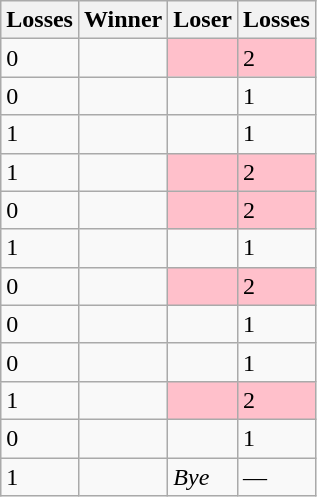<table class=wikitable>
<tr>
<th>Losses</th>
<th>Winner</th>
<th>Loser</th>
<th>Losses</th>
</tr>
<tr>
<td>0</td>
<td></td>
<td bgcolor=pink></td>
<td bgcolor=pink>2</td>
</tr>
<tr>
<td>0</td>
<td></td>
<td></td>
<td>1</td>
</tr>
<tr>
<td>1</td>
<td></td>
<td></td>
<td>1</td>
</tr>
<tr>
<td>1</td>
<td></td>
<td bgcolor=pink></td>
<td bgcolor=pink>2</td>
</tr>
<tr>
<td>0</td>
<td></td>
<td bgcolor=pink></td>
<td bgcolor=pink>2</td>
</tr>
<tr>
<td>1</td>
<td></td>
<td></td>
<td>1</td>
</tr>
<tr>
<td>0</td>
<td></td>
<td bgcolor=pink></td>
<td bgcolor=pink>2</td>
</tr>
<tr>
<td>0</td>
<td></td>
<td></td>
<td>1</td>
</tr>
<tr>
<td>0</td>
<td></td>
<td></td>
<td>1</td>
</tr>
<tr>
<td>1</td>
<td></td>
<td bgcolor=pink></td>
<td bgcolor=pink>2</td>
</tr>
<tr>
<td>0</td>
<td></td>
<td></td>
<td>1</td>
</tr>
<tr>
<td>1</td>
<td></td>
<td><em>Bye</em></td>
<td>—</td>
</tr>
</table>
